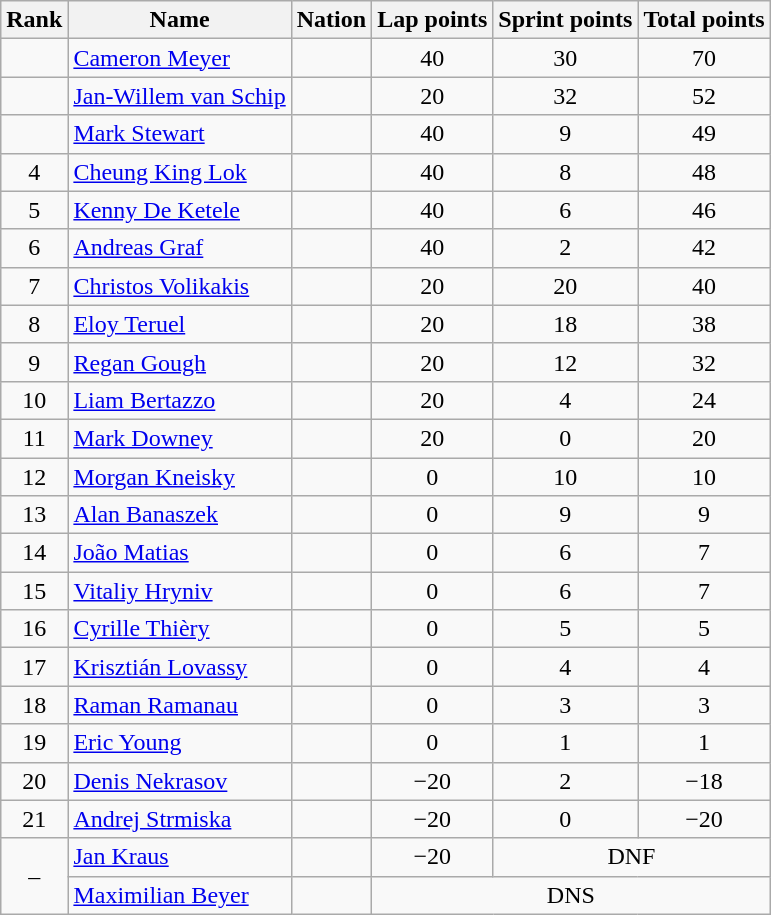<table class="wikitable sortable" style="text-align:center">
<tr>
<th>Rank</th>
<th>Name</th>
<th>Nation</th>
<th>Lap points</th>
<th>Sprint points</th>
<th>Total points</th>
</tr>
<tr>
<td></td>
<td align=left><a href='#'>Cameron Meyer</a></td>
<td align=left></td>
<td>40</td>
<td>30</td>
<td>70</td>
</tr>
<tr>
<td></td>
<td align=left><a href='#'>Jan-Willem van Schip</a></td>
<td align=left></td>
<td>20</td>
<td>32</td>
<td>52</td>
</tr>
<tr>
<td></td>
<td align=left><a href='#'>Mark Stewart</a></td>
<td align=left></td>
<td>40</td>
<td>9</td>
<td>49</td>
</tr>
<tr>
<td>4</td>
<td align=left><a href='#'>Cheung King Lok</a></td>
<td align=left></td>
<td>40</td>
<td>8</td>
<td>48</td>
</tr>
<tr>
<td>5</td>
<td align=left><a href='#'>Kenny De Ketele</a></td>
<td align=left></td>
<td>40</td>
<td>6</td>
<td>46</td>
</tr>
<tr>
<td>6</td>
<td align=left><a href='#'>Andreas Graf</a></td>
<td align=left></td>
<td>40</td>
<td>2</td>
<td>42</td>
</tr>
<tr>
<td>7</td>
<td align=left><a href='#'>Christos Volikakis</a></td>
<td align=left></td>
<td>20</td>
<td>20</td>
<td>40</td>
</tr>
<tr>
<td>8</td>
<td align=left><a href='#'>Eloy Teruel</a></td>
<td align=left></td>
<td>20</td>
<td>18</td>
<td>38</td>
</tr>
<tr>
<td>9</td>
<td align=left><a href='#'>Regan Gough</a></td>
<td align=left></td>
<td>20</td>
<td>12</td>
<td>32</td>
</tr>
<tr>
<td>10</td>
<td align=left><a href='#'>Liam Bertazzo</a></td>
<td align=left></td>
<td>20</td>
<td>4</td>
<td>24</td>
</tr>
<tr>
<td>11</td>
<td align=left><a href='#'>Mark Downey</a></td>
<td align=left></td>
<td>20</td>
<td>0</td>
<td>20</td>
</tr>
<tr>
<td>12</td>
<td align=left><a href='#'>Morgan Kneisky</a></td>
<td align=left></td>
<td>0</td>
<td>10</td>
<td>10</td>
</tr>
<tr>
<td>13</td>
<td align=left><a href='#'>Alan Banaszek</a></td>
<td align=left></td>
<td>0</td>
<td>9</td>
<td>9</td>
</tr>
<tr>
<td>14</td>
<td align=left><a href='#'>João Matias</a></td>
<td align=left></td>
<td>0</td>
<td>6</td>
<td>7</td>
</tr>
<tr>
<td>15</td>
<td align=left><a href='#'>Vitaliy Hryniv</a></td>
<td align=left></td>
<td>0</td>
<td>6</td>
<td>7</td>
</tr>
<tr>
<td>16</td>
<td align=left><a href='#'>Cyrille Thièry</a></td>
<td align=left></td>
<td>0</td>
<td>5</td>
<td>5</td>
</tr>
<tr>
<td>17</td>
<td align=left><a href='#'>Krisztián Lovassy</a></td>
<td align=left></td>
<td>0</td>
<td>4</td>
<td>4</td>
</tr>
<tr>
<td>18</td>
<td align=left><a href='#'>Raman Ramanau</a></td>
<td align=left></td>
<td>0</td>
<td>3</td>
<td>3</td>
</tr>
<tr>
<td>19</td>
<td align=left><a href='#'>Eric Young</a></td>
<td align=left></td>
<td>0</td>
<td>1</td>
<td>1</td>
</tr>
<tr>
<td>20</td>
<td align=left><a href='#'>Denis Nekrasov</a></td>
<td align=left></td>
<td>−20</td>
<td>2</td>
<td>−18</td>
</tr>
<tr>
<td>21</td>
<td align=left><a href='#'>Andrej Strmiska</a></td>
<td align=left></td>
<td>−20</td>
<td>0</td>
<td>−20</td>
</tr>
<tr>
<td rowspan=2>–</td>
<td align=left><a href='#'>Jan Kraus</a></td>
<td align=left></td>
<td>−20</td>
<td colspan=2>DNF</td>
</tr>
<tr>
<td align=left><a href='#'>Maximilian Beyer</a></td>
<td align=left></td>
<td colspan=3>DNS</td>
</tr>
</table>
